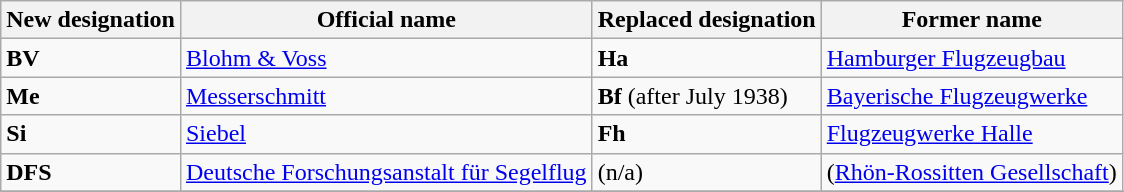<table class="wikitable">
<tr>
<th>New designation</th>
<th>Official name</th>
<th>Replaced designation</th>
<th>Former name</th>
</tr>
<tr>
<td><strong>BV</strong></td>
<td><a href='#'>Blohm & Voss</a></td>
<td><strong>Ha</strong></td>
<td><a href='#'>Hamburger Flugzeugbau</a></td>
</tr>
<tr>
<td><strong>Me</strong></td>
<td><a href='#'>Messerschmitt</a></td>
<td><strong>Bf</strong> (after July 1938)</td>
<td><a href='#'>Bayerische Flugzeugwerke</a></td>
</tr>
<tr>
<td><strong>Si</strong></td>
<td><a href='#'>Siebel</a></td>
<td><strong>Fh</strong></td>
<td><a href='#'>Flugzeugwerke Halle</a></td>
</tr>
<tr>
<td><strong>DFS</strong></td>
<td><a href='#'>Deutsche Forschungsanstalt für Segelflug</a></td>
<td>(n/a)</td>
<td>(<a href='#'>Rhön-Rossitten Gesellschaft</a>)</td>
</tr>
<tr>
</tr>
</table>
